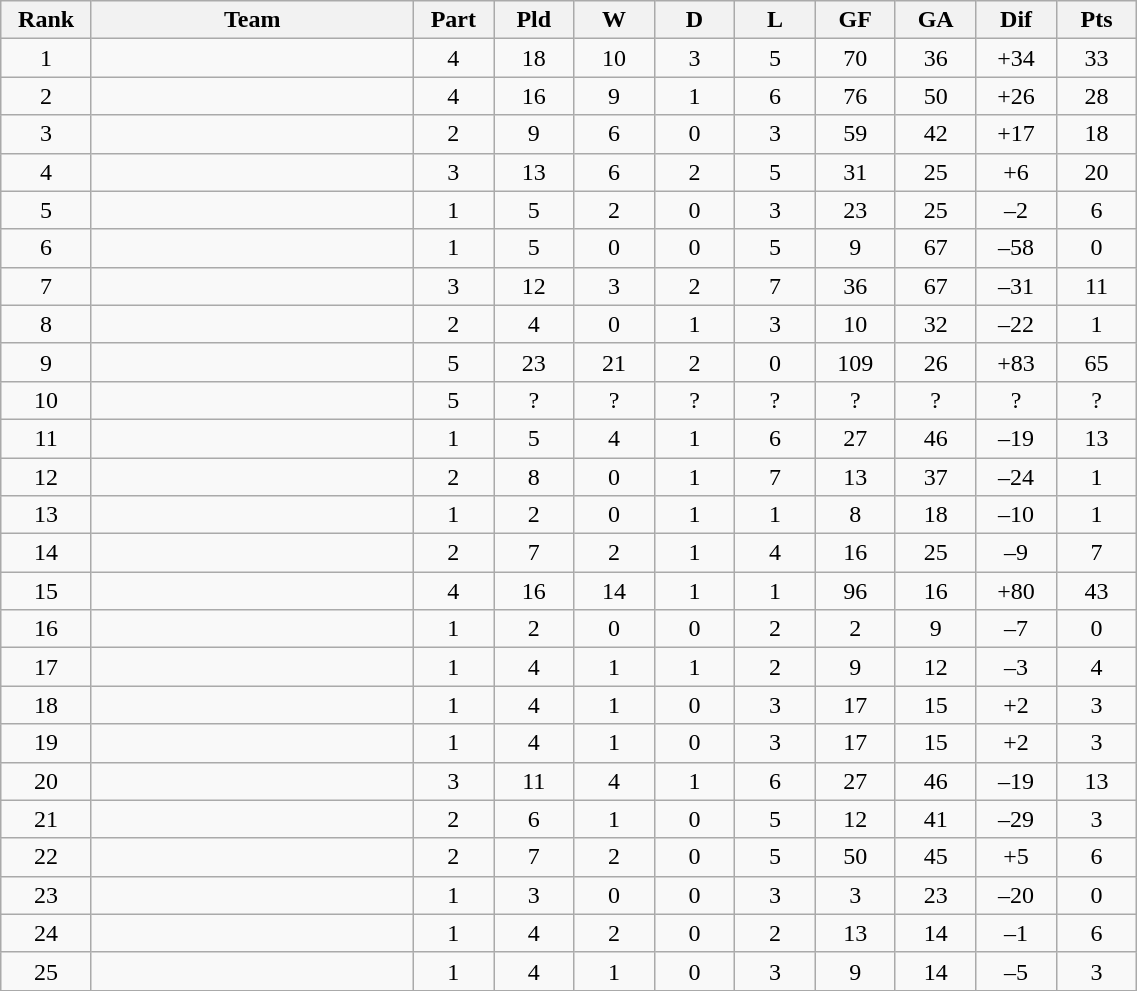<table class="wikitable sortable" width=60% style="text-align:center">
<tr>
<th width=5%>Rank</th>
<th width=20%>Team</th>
<th width=5%>Part</th>
<th width=5%>Pld</th>
<th width=5%>W</th>
<th width=5%>D</th>
<th width=5%>L</th>
<th width=5%>GF</th>
<th width=5%>GA</th>
<th width=5%>Dif</th>
<th width=5%>Pts</th>
</tr>
<tr>
<td>1</td>
<td style="text-align:left;"></td>
<td>4</td>
<td>18</td>
<td>10</td>
<td>3</td>
<td>5</td>
<td>70</td>
<td>36</td>
<td>+34</td>
<td>33</td>
</tr>
<tr>
<td>2</td>
<td style="text-align:left;"></td>
<td>4</td>
<td>16</td>
<td>9</td>
<td>1</td>
<td>6</td>
<td>76</td>
<td>50</td>
<td>+26</td>
<td>28</td>
</tr>
<tr>
<td>3</td>
<td style="text-align:left;"></td>
<td>2</td>
<td>9</td>
<td>6</td>
<td>0</td>
<td>3</td>
<td>59</td>
<td>42</td>
<td>+17</td>
<td>18</td>
</tr>
<tr>
<td>4</td>
<td style="text-align:left;"></td>
<td>3</td>
<td>13</td>
<td>6</td>
<td>2</td>
<td>5</td>
<td>31</td>
<td>25</td>
<td>+6</td>
<td>20</td>
</tr>
<tr>
<td>5</td>
<td style="text-align:left;"></td>
<td>1</td>
<td>5</td>
<td>2</td>
<td>0</td>
<td>3</td>
<td>23</td>
<td>25</td>
<td>–2</td>
<td>6</td>
</tr>
<tr>
<td>6</td>
<td style="text-align:left;"></td>
<td>1</td>
<td>5</td>
<td>0</td>
<td>0</td>
<td>5</td>
<td>9</td>
<td>67</td>
<td>–58</td>
<td>0</td>
</tr>
<tr>
<td>7</td>
<td style="text-align:left;"></td>
<td>3</td>
<td>12</td>
<td>3</td>
<td>2</td>
<td>7</td>
<td>36</td>
<td>67</td>
<td>–31</td>
<td>11</td>
</tr>
<tr>
<td>8</td>
<td style="text-align:left;"></td>
<td>2</td>
<td>4</td>
<td>0</td>
<td>1</td>
<td>3</td>
<td>10</td>
<td>32</td>
<td>–22</td>
<td>1</td>
</tr>
<tr>
<td>9</td>
<td style="text-align:left;"></td>
<td>5</td>
<td>23</td>
<td>21</td>
<td>2</td>
<td>0</td>
<td>109</td>
<td>26</td>
<td>+83</td>
<td>65</td>
</tr>
<tr>
<td>10</td>
<td style="text-align:left;"></td>
<td>5</td>
<td>?</td>
<td>?</td>
<td>?</td>
<td>?</td>
<td>?</td>
<td>?</td>
<td>?</td>
<td>?</td>
</tr>
<tr>
<td>11</td>
<td style="text-align:left;"></td>
<td>1</td>
<td>5</td>
<td>4</td>
<td>1</td>
<td>6</td>
<td>27</td>
<td>46</td>
<td>–19</td>
<td>13</td>
</tr>
<tr>
<td>12</td>
<td style="text-align:left;"></td>
<td>2</td>
<td>8</td>
<td>0</td>
<td>1</td>
<td>7</td>
<td>13</td>
<td>37</td>
<td>–24</td>
<td>1</td>
</tr>
<tr>
<td>13</td>
<td style="text-align:left;"></td>
<td>1</td>
<td>2</td>
<td>0</td>
<td>1</td>
<td>1</td>
<td>8</td>
<td>18</td>
<td>–10</td>
<td>1</td>
</tr>
<tr>
<td>14</td>
<td style="text-align:left;"></td>
<td>2</td>
<td>7</td>
<td>2</td>
<td>1</td>
<td>4</td>
<td>16</td>
<td>25</td>
<td>–9</td>
<td>7</td>
</tr>
<tr>
<td>15</td>
<td style="text-align:left;"></td>
<td>4</td>
<td>16</td>
<td>14</td>
<td>1</td>
<td>1</td>
<td>96</td>
<td>16</td>
<td>+80</td>
<td>43</td>
</tr>
<tr>
<td>16</td>
<td style="text-align:left;"></td>
<td>1</td>
<td>2</td>
<td>0</td>
<td>0</td>
<td>2</td>
<td>2</td>
<td>9</td>
<td>–7</td>
<td>0</td>
</tr>
<tr>
<td>17</td>
<td style="text-align:left;"></td>
<td>1</td>
<td>4</td>
<td>1</td>
<td>1</td>
<td>2</td>
<td>9</td>
<td>12</td>
<td>–3</td>
<td>4</td>
</tr>
<tr>
<td>18</td>
<td style="text-align:left;"></td>
<td>1</td>
<td>4</td>
<td>1</td>
<td>0</td>
<td>3</td>
<td>17</td>
<td>15</td>
<td>+2</td>
<td>3</td>
</tr>
<tr>
<td>19</td>
<td style="text-align:left;"></td>
<td>1</td>
<td>4</td>
<td>1</td>
<td>0</td>
<td>3</td>
<td>17</td>
<td>15</td>
<td>+2</td>
<td>3</td>
</tr>
<tr>
<td>20</td>
<td style="text-align:left;"></td>
<td>3</td>
<td>11</td>
<td>4</td>
<td>1</td>
<td>6</td>
<td>27</td>
<td>46</td>
<td>–19</td>
<td>13</td>
</tr>
<tr>
<td>21</td>
<td style="text-align:left;"></td>
<td>2</td>
<td>6</td>
<td>1</td>
<td>0</td>
<td>5</td>
<td>12</td>
<td>41</td>
<td>–29</td>
<td>3</td>
</tr>
<tr>
<td>22</td>
<td style="text-align:left;"></td>
<td>2</td>
<td>7</td>
<td>2</td>
<td>0</td>
<td>5</td>
<td>50</td>
<td>45</td>
<td>+5</td>
<td>6</td>
</tr>
<tr>
<td>23</td>
<td style="text-align:left;"></td>
<td>1</td>
<td>3</td>
<td>0</td>
<td>0</td>
<td>3</td>
<td>3</td>
<td>23</td>
<td>–20</td>
<td>0</td>
</tr>
<tr>
<td>24</td>
<td style="text-align:left;"></td>
<td>1</td>
<td>4</td>
<td>2</td>
<td>0</td>
<td>2</td>
<td>13</td>
<td>14</td>
<td>–1</td>
<td>6</td>
</tr>
<tr>
<td>25</td>
<td style="text-align:left;"></td>
<td>1</td>
<td>4</td>
<td>1</td>
<td>0</td>
<td>3</td>
<td>9</td>
<td>14</td>
<td>–5</td>
<td>3</td>
</tr>
<tr>
</tr>
</table>
